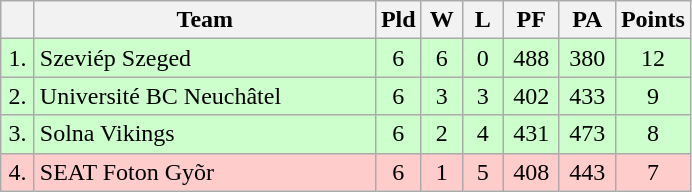<table class=wikitable style="text-align:center">
<tr>
<th width=15></th>
<th width=220>Team</th>
<th width=20>Pld</th>
<th width=20>W</th>
<th width=20>L</th>
<th width=30>PF</th>
<th width=30>PA</th>
<th width=30>Points</th>
</tr>
<tr style="background: #ccffcc;">
<td>1.</td>
<td align=left> Szeviép Szeged</td>
<td>6</td>
<td>6</td>
<td>0</td>
<td>488</td>
<td>380</td>
<td>12</td>
</tr>
<tr style="background: #ccffcc;">
<td>2.</td>
<td align=left> Université BC Neuchâtel</td>
<td>6</td>
<td>3</td>
<td>3</td>
<td>402</td>
<td>433</td>
<td>9</td>
</tr>
<tr style="background: #ccffcc;">
<td>3.</td>
<td align=left> Solna Vikings</td>
<td>6</td>
<td>2</td>
<td>4</td>
<td>431</td>
<td>473</td>
<td>8</td>
</tr>
<tr style="background: #ffcccc;">
<td>4.</td>
<td align=left> SEAT Foton Gyõr</td>
<td>6</td>
<td>1</td>
<td>5</td>
<td>408</td>
<td>443</td>
<td>7</td>
</tr>
</table>
